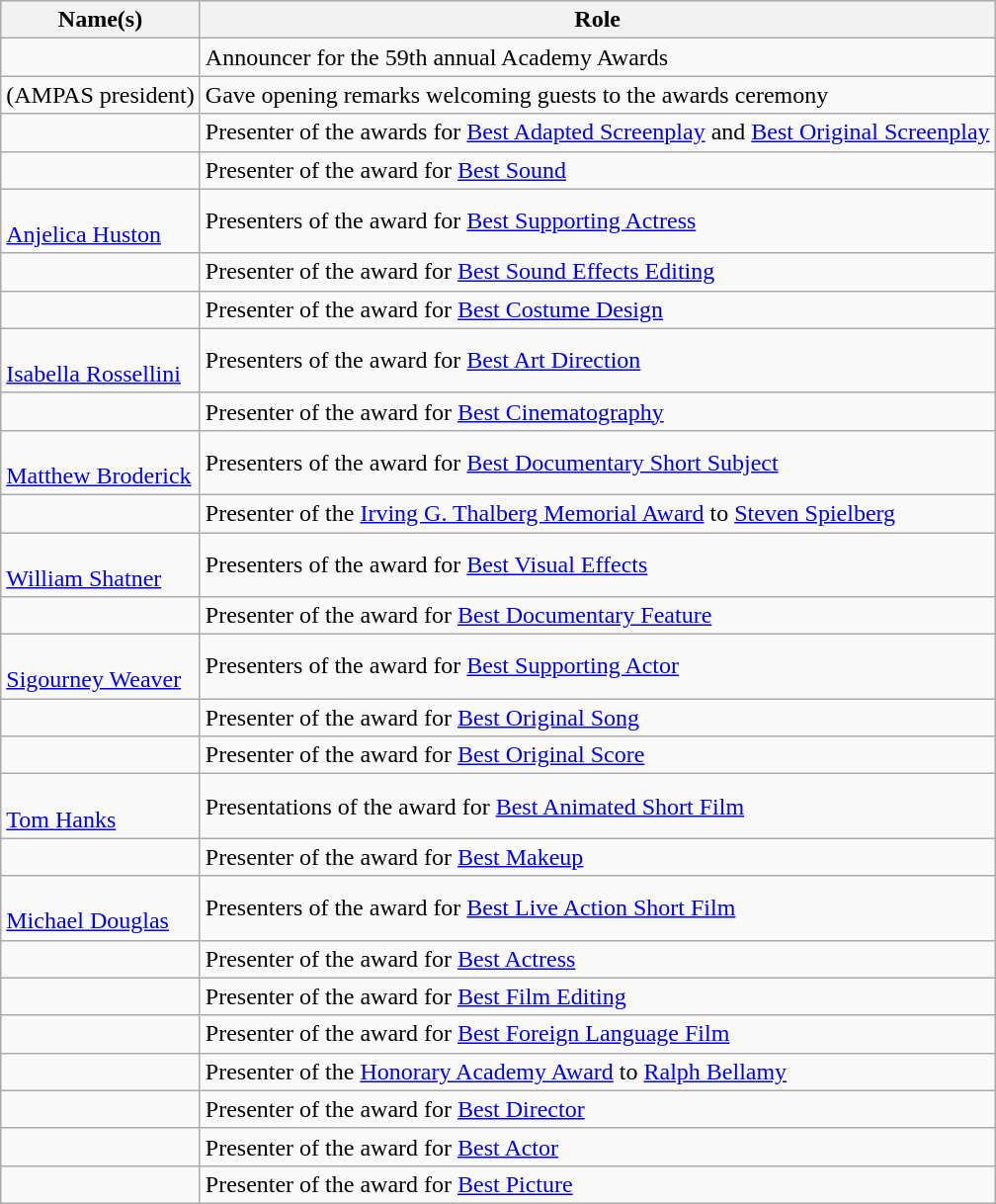<table class="wikitable sortable">
<tr>
<th>Name(s)</th>
<th>Role</th>
</tr>
<tr>
<td></td>
<td>Announcer for the 59th annual Academy Awards</td>
</tr>
<tr>
<td> (AMPAS president)</td>
<td>Gave opening remarks welcoming guests to the awards ceremony</td>
</tr>
<tr>
<td></td>
<td>Presenter of the awards for <a href='#'>Best Adapted Screenplay</a> and <a href='#'>Best Original Screenplay</a></td>
</tr>
<tr>
<td></td>
<td>Presenter of the award for <a href='#'>Best Sound</a></td>
</tr>
<tr>
<td><br><a href='#'>Anjelica Huston</a></td>
<td>Presenters of the award for <a href='#'>Best Supporting Actress</a></td>
</tr>
<tr>
<td></td>
<td>Presenter of the award for <a href='#'>Best Sound Effects Editing</a></td>
</tr>
<tr>
<td></td>
<td>Presenter of the award for <a href='#'>Best Costume Design</a></td>
</tr>
<tr>
<td><br><a href='#'>Isabella Rossellini</a></td>
<td>Presenters of the award for <a href='#'>Best Art Direction</a></td>
</tr>
<tr>
<td></td>
<td>Presenter of the award for <a href='#'>Best Cinematography</a></td>
</tr>
<tr>
<td><br><a href='#'>Matthew Broderick</a></td>
<td>Presenters of the award for <a href='#'>Best Documentary Short Subject</a></td>
</tr>
<tr>
<td></td>
<td>Presenter of the <a href='#'>Irving G. Thalberg Memorial Award</a> to <a href='#'>Steven Spielberg</a></td>
</tr>
<tr>
<td><br><a href='#'>William Shatner</a></td>
<td>Presenters of the award for <a href='#'>Best Visual Effects</a></td>
</tr>
<tr>
<td></td>
<td>Presenter of the award for <a href='#'>Best Documentary Feature</a></td>
</tr>
<tr>
<td><br><a href='#'>Sigourney Weaver</a></td>
<td>Presenters of the award for <a href='#'>Best Supporting Actor</a></td>
</tr>
<tr>
<td></td>
<td>Presenter of the award for <a href='#'>Best Original Song</a></td>
</tr>
<tr>
<td></td>
<td>Presenter of the award for <a href='#'>Best Original Score</a></td>
</tr>
<tr>
<td><br><a href='#'>Tom Hanks</a></td>
<td>Presentations of the award for <a href='#'>Best Animated Short Film</a></td>
</tr>
<tr Looney Bros Warner Bros Characters>
<td></td>
<td>Presenter of the award for <a href='#'>Best Makeup</a></td>
</tr>
<tr>
<td><br><a href='#'>Michael Douglas</a></td>
<td>Presenters of the award for <a href='#'>Best Live Action Short Film</a></td>
</tr>
<tr>
<td></td>
<td>Presenter of the award for <a href='#'>Best Actress</a></td>
</tr>
<tr>
<td></td>
<td>Presenter of the award for <a href='#'>Best Film Editing</a></td>
</tr>
<tr>
<td></td>
<td>Presenter of the award for <a href='#'>Best Foreign Language Film</a></td>
</tr>
<tr>
<td></td>
<td>Presenter of the <a href='#'>Honorary Academy Award</a> to <a href='#'>Ralph Bellamy</a></td>
</tr>
<tr>
<td></td>
<td>Presenter of the award for <a href='#'>Best Director</a></td>
</tr>
<tr>
<td></td>
<td>Presenter of the award for <a href='#'>Best Actor</a></td>
</tr>
<tr>
<td></td>
<td>Presenter of the award for <a href='#'>Best Picture</a></td>
</tr>
</table>
